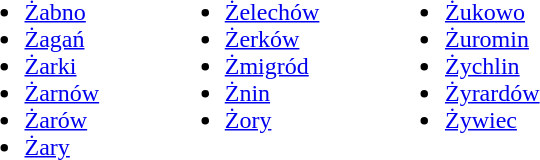<table>
<tr>
<td valign="Top"><br><ul><li><a href='#'>Żabno</a></li><li><a href='#'>Żagań</a></li><li><a href='#'>Żarki</a></li><li><a href='#'>Żarnów</a></li><li><a href='#'>Żarów</a></li><li><a href='#'>Żary</a></li></ul></td>
<td style="width:10%;"></td>
<td valign="Top"><br><ul><li><a href='#'>Żelechów</a></li><li><a href='#'>Żerków</a></li><li><a href='#'>Żmigród</a></li><li><a href='#'>Żnin</a></li><li><a href='#'>Żory</a></li></ul></td>
<td style="width:10%;"></td>
<td valign="Top"><br><ul><li><a href='#'>Żukowo</a></li><li><a href='#'>Żuromin</a></li><li><a href='#'>Żychlin</a></li><li><a href='#'>Żyrardów</a></li><li><a href='#'>Żywiec</a></li></ul></td>
</tr>
</table>
